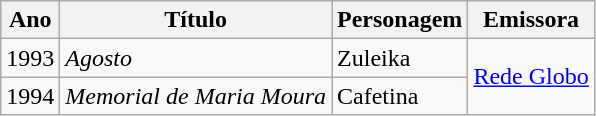<table class="wikitable">
<tr>
<th>Ano</th>
<th>Título</th>
<th>Personagem</th>
<th>Emissora</th>
</tr>
<tr>
<td>1993</td>
<td><em>Agosto</em></td>
<td>Zuleika</td>
<td rowspan="2"><a href='#'>Rede Globo</a></td>
</tr>
<tr>
<td>1994</td>
<td><em>Memorial de Maria Moura</em></td>
<td>Cafetina</td>
</tr>
</table>
